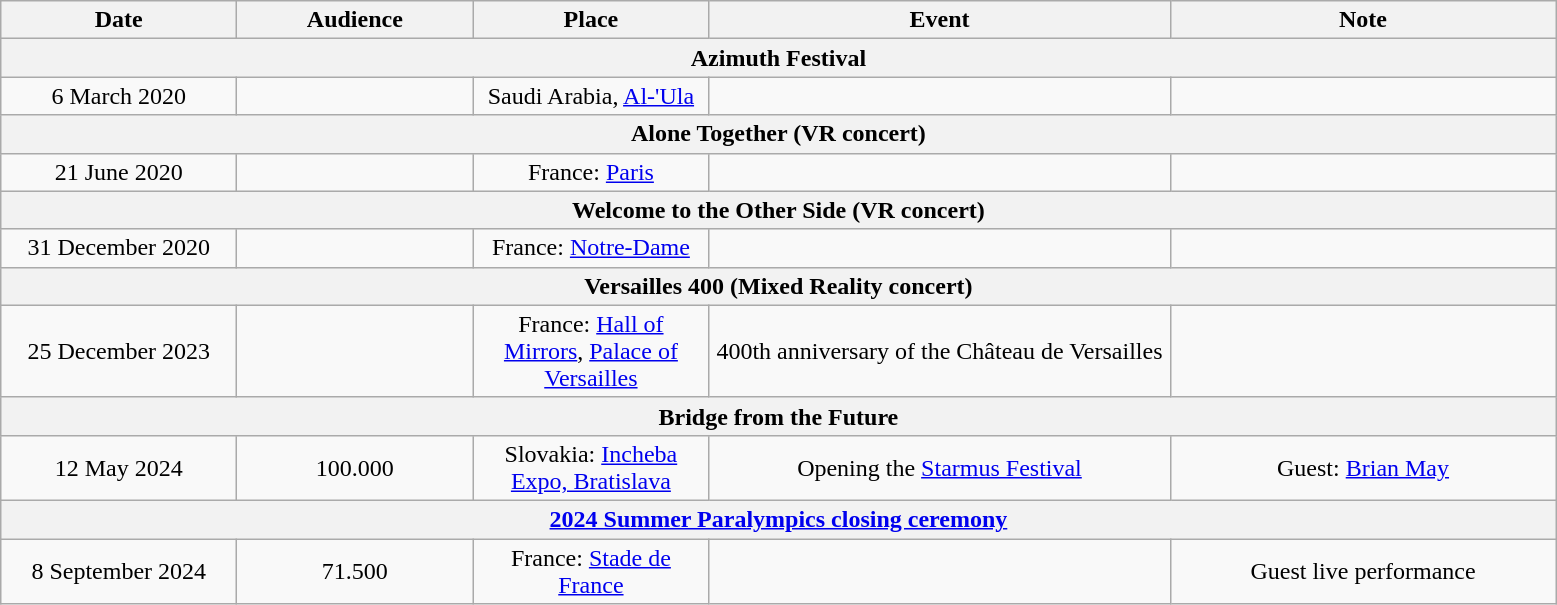<table class="wikitable" style="text-align:center;">
<tr>
<th style="width:150px;" style="background-color:#C4C5C5;">Date</th>
<th style="width:150px;" style="background-color:#C4C5C5;">Audience</th>
<th style="width:150px;" style="background-color:#C4C5C5;">Place</th>
<th style="width:300px;" style="background-color:#C4C5C5;">Event</th>
<th style="width:250px;" style="background-color:#C4C5C5;">Note</th>
</tr>
<tr>
<th colspan=5>Azimuth Festival</th>
</tr>
<tr>
<td>6 March 2020</td>
<td></td>
<td>Saudi Arabia, <a href='#'>Al-'Ula</a></td>
<td></td>
<td></td>
</tr>
<tr>
<th colspan=5>Alone Together (VR concert)</th>
</tr>
<tr>
<td>21 June 2020</td>
<td></td>
<td>France: <a href='#'>Paris</a></td>
<td></td>
<td></td>
</tr>
<tr>
<th colspan=5>Welcome to the Other Side (VR concert)</th>
</tr>
<tr>
<td>31 December 2020</td>
<td></td>
<td>France: <a href='#'>Notre-Dame</a></td>
<td></td>
</tr>
<tr>
<th colspan=5>Versailles 400 (Mixed Reality concert)</th>
</tr>
<tr>
<td>25 December 2023</td>
<td></td>
<td>France: <a href='#'>Hall of Mirrors</a>, <a href='#'>Palace of Versailles</a></td>
<td>400th anniversary of the Château de Versailles</td>
<td></td>
</tr>
<tr>
<th colspan=5>Bridge from the Future</th>
</tr>
<tr>
<td>12 May 2024</td>
<td>100.000</td>
<td>Slovakia: <a href='#'>Incheba Expo, Bratislava</a></td>
<td>Opening the <a href='#'>Starmus Festival</a></td>
<td>Guest: <a href='#'>Brian May</a></td>
</tr>
<tr>
<th colspan=5><a href='#'>2024 Summer Paralympics closing ceremony</a></th>
</tr>
<tr>
<td>8 September 2024</td>
<td>71.500</td>
<td>France: <a href='#'>Stade de France</a></td>
<td></td>
<td>Guest live performance</td>
</tr>
</table>
